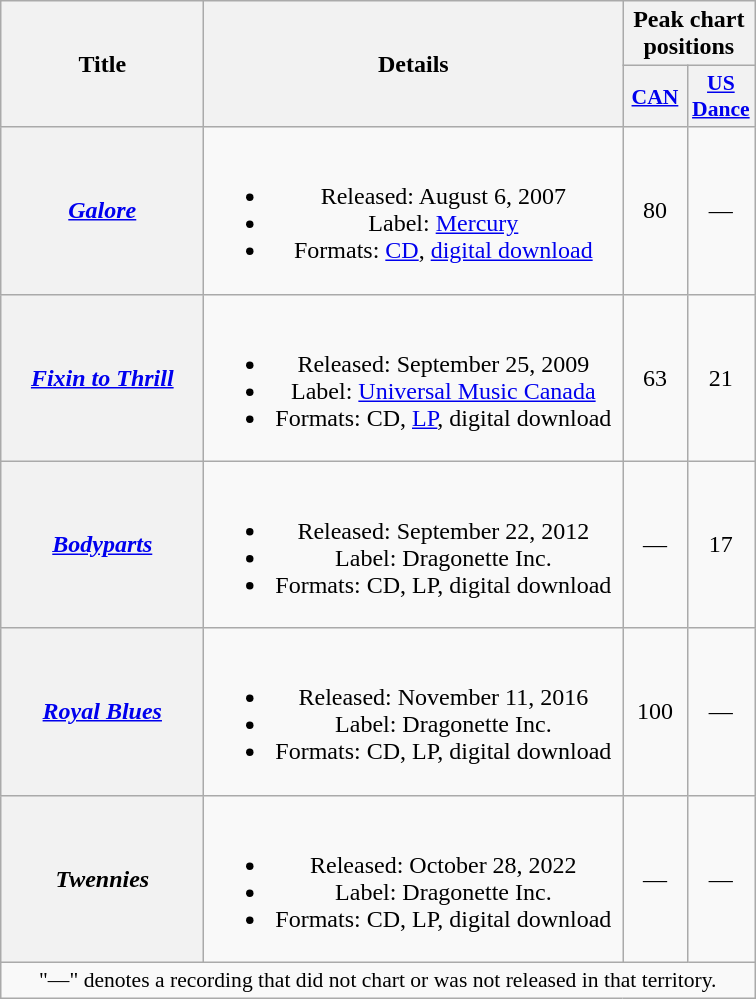<table class="wikitable plainrowheaders" style="text-align:center;">
<tr>
<th scope="col" rowspan="2" style="width:8em;">Title</th>
<th scope="col" rowspan="2" style="width:17em;">Details</th>
<th scope="col" colspan="2">Peak chart positions</th>
</tr>
<tr>
<th scope="col" style="width:2.5em;font-size:90%;"><a href='#'>CAN</a><br></th>
<th scope="col" style="width:2.5em;font-size:90%;"><a href='#'>US<br>Dance</a><br></th>
</tr>
<tr>
<th scope="row"><em><a href='#'>Galore</a></em></th>
<td><br><ul><li>Released: August 6, 2007</li><li>Label: <a href='#'>Mercury</a></li><li>Formats: <a href='#'>CD</a>, <a href='#'>digital download</a></li></ul></td>
<td>80</td>
<td>—</td>
</tr>
<tr>
<th scope="row"><em><a href='#'>Fixin to Thrill</a></em></th>
<td><br><ul><li>Released: September 25, 2009</li><li>Label: <a href='#'>Universal Music Canada</a></li><li>Formats: CD, <a href='#'>LP</a>, digital download</li></ul></td>
<td>63</td>
<td>21</td>
</tr>
<tr>
<th scope="row"><em><a href='#'>Bodyparts</a></em></th>
<td><br><ul><li>Released: September 22, 2012</li><li>Label: Dragonette Inc.</li><li>Formats: CD, LP, digital download</li></ul></td>
<td>—</td>
<td>17</td>
</tr>
<tr>
<th scope="row"><em><a href='#'>Royal Blues</a></em></th>
<td><br><ul><li>Released: November 11, 2016</li><li>Label: Dragonette Inc.</li><li>Formats: CD, LP, digital download</li></ul></td>
<td>100</td>
<td>—</td>
</tr>
<tr>
<th scope="row"><em>Twennies</em></th>
<td><br><ul><li>Released: October 28, 2022</li><li>Label: Dragonette Inc.</li><li>Formats: CD, LP, digital download</li></ul></td>
<td>—</td>
<td>—</td>
</tr>
<tr>
<td colspan="4" style="font-size:90%">"—" denotes a recording that did not chart or was not released in that territory.</td>
</tr>
</table>
